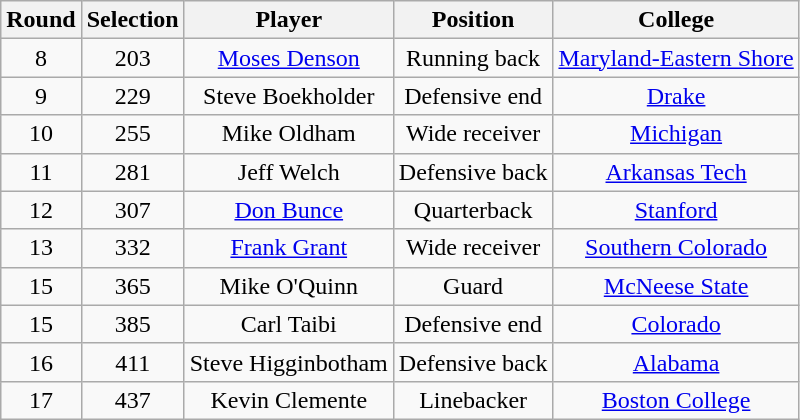<table class="wikitable" style="text-align:center">
<tr>
<th>Round</th>
<th>Selection</th>
<th>Player</th>
<th>Position</th>
<th>College</th>
</tr>
<tr>
<td>8</td>
<td>203</td>
<td><a href='#'>Moses Denson</a></td>
<td>Running back</td>
<td><a href='#'>Maryland-Eastern Shore</a></td>
</tr>
<tr>
<td>9</td>
<td>229</td>
<td>Steve Boekholder</td>
<td>Defensive end</td>
<td><a href='#'>Drake</a></td>
</tr>
<tr>
<td>10</td>
<td>255</td>
<td>Mike Oldham</td>
<td>Wide receiver</td>
<td><a href='#'>Michigan</a></td>
</tr>
<tr>
<td>11</td>
<td>281</td>
<td>Jeff Welch</td>
<td>Defensive back</td>
<td><a href='#'>Arkansas Tech</a></td>
</tr>
<tr>
<td>12</td>
<td>307</td>
<td><a href='#'>Don Bunce</a></td>
<td>Quarterback</td>
<td><a href='#'>Stanford</a></td>
</tr>
<tr>
<td>13</td>
<td>332</td>
<td><a href='#'>Frank Grant</a></td>
<td>Wide receiver</td>
<td><a href='#'>Southern Colorado</a></td>
</tr>
<tr>
<td>15</td>
<td>365</td>
<td>Mike O'Quinn</td>
<td>Guard</td>
<td><a href='#'>McNeese State</a></td>
</tr>
<tr>
<td>15</td>
<td>385</td>
<td>Carl Taibi</td>
<td>Defensive end</td>
<td><a href='#'>Colorado</a></td>
</tr>
<tr>
<td>16</td>
<td>411</td>
<td>Steve Higginbotham</td>
<td>Defensive back</td>
<td><a href='#'>Alabama</a></td>
</tr>
<tr>
<td>17</td>
<td>437</td>
<td>Kevin Clemente</td>
<td>Linebacker</td>
<td><a href='#'>Boston College</a></td>
</tr>
</table>
